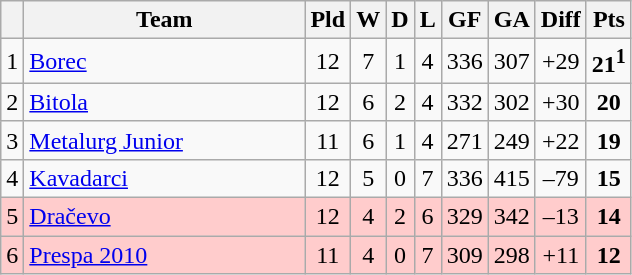<table class="wikitable sortable" style="text-align:center">
<tr>
<th></th>
<th width="180">Team</th>
<th>Pld</th>
<th>W</th>
<th>D</th>
<th>L</th>
<th>GF</th>
<th>GA</th>
<th>Diff</th>
<th>Pts</th>
</tr>
<tr>
<td>1</td>
<td align=left><a href='#'>Borec</a></td>
<td>12</td>
<td>7</td>
<td>1</td>
<td>4</td>
<td>336</td>
<td>307</td>
<td>+29</td>
<td><strong>21<sup>1</sup></strong></td>
</tr>
<tr>
<td>2</td>
<td align=left><a href='#'>Bitola</a></td>
<td>12</td>
<td>6</td>
<td>2</td>
<td>4</td>
<td>332</td>
<td>302</td>
<td>+30</td>
<td><strong>20</strong></td>
</tr>
<tr>
<td>3</td>
<td align=left><a href='#'>Metalurg Junior</a></td>
<td>11</td>
<td>6</td>
<td>1</td>
<td>4</td>
<td>271</td>
<td>249</td>
<td>+22</td>
<td><strong>19</strong></td>
</tr>
<tr>
<td>4</td>
<td align=left><a href='#'>Kavadarci</a></td>
<td>12</td>
<td>5</td>
<td>0</td>
<td>7</td>
<td>336</td>
<td>415</td>
<td>–79</td>
<td><strong>15</strong></td>
</tr>
<tr bgcolor="#ffcccc">
<td>5</td>
<td align=left><a href='#'>Dračevo</a></td>
<td>12</td>
<td>4</td>
<td>2</td>
<td>6</td>
<td>329</td>
<td>342</td>
<td>–13</td>
<td><strong>14</strong></td>
</tr>
<tr bgcolor="#ffcccc">
<td>6</td>
<td align=left><a href='#'>Prespa 2010</a></td>
<td>11</td>
<td>4</td>
<td>0</td>
<td>7</td>
<td>309</td>
<td>298</td>
<td>+11</td>
<td><strong>12</strong></td>
</tr>
</table>
